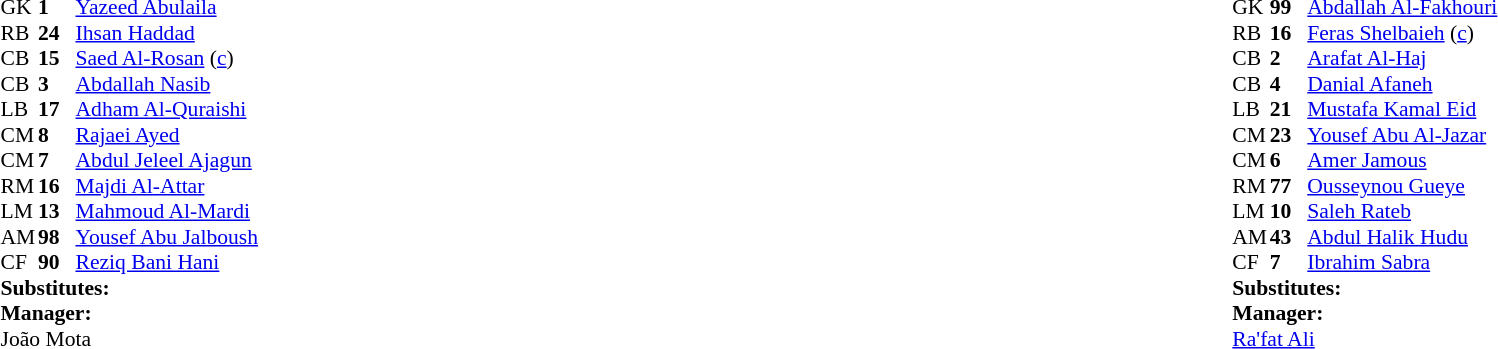<table width="100%">
<tr>
<td valign="top" width="40%"><br><table style="font-size:90%" cellspacing="0" cellpadding="0">
<tr>
<th width=25></th>
<th width=25></th>
</tr>
<tr>
<td>GK</td>
<td><strong>1</strong></td>
<td> <a href='#'>Yazeed Abulaila</a></td>
</tr>
<tr>
<td>RB</td>
<td><strong>24</strong></td>
<td> <a href='#'>Ihsan Haddad</a></td>
</tr>
<tr>
<td>CB</td>
<td><strong>15</strong></td>
<td> <a href='#'>Saed Al-Rosan</a> (<a href='#'>c</a>)</td>
<td></td>
</tr>
<tr>
<td>CB</td>
<td><strong>3</strong></td>
<td> <a href='#'>Abdallah Nasib</a></td>
<td></td>
<td></td>
</tr>
<tr>
<td>LB</td>
<td><strong>17</strong></td>
<td> <a href='#'>Adham Al-Quraishi</a></td>
<td></td>
<td></td>
</tr>
<tr>
<td>CM</td>
<td><strong>8</strong></td>
<td> <a href='#'>Rajaei Ayed</a></td>
</tr>
<tr>
<td>CM</td>
<td><strong>7</strong></td>
<td> <a href='#'>Abdul Jeleel Ajagun</a></td>
<td></td>
</tr>
<tr>
<td>RM</td>
<td><strong>16</strong></td>
<td> <a href='#'>Majdi Al-Attar</a></td>
<td></td>
<td></td>
</tr>
<tr>
<td>LM</td>
<td><strong>13</strong></td>
<td> <a href='#'>Mahmoud Al-Mardi</a></td>
<td></td>
<td></td>
<td></td>
</tr>
<tr>
<td>AM</td>
<td><strong>98</strong></td>
<td> <a href='#'>Yousef Abu Jalboush</a></td>
</tr>
<tr>
<td>CF</td>
<td><strong>90</strong></td>
<td> <a href='#'>Reziq Bani Hani</a></td>
<td></td>
</tr>
<tr>
<td colspan=3><strong>Substitutes:</strong></td>
</tr>
<tr>
<td colspan=3><strong>Manager:</strong></td>
</tr>
<tr>
<td colspan=3> João Mota</td>
</tr>
</table>
</td>
<td valign="top" width="50%"><br><table style="font-size:90%; margin:auto" cellspacing="0" cellpadding="0">
<tr>
<th width=25></th>
<th width=25></th>
</tr>
<tr>
<td>GK</td>
<td><strong>99</strong></td>
<td> <a href='#'>Abdallah Al-Fakhouri</a></td>
</tr>
<tr>
<td>RB</td>
<td><strong>16</strong></td>
<td> <a href='#'>Feras Shelbaieh</a> (<a href='#'>c</a>)</td>
<td></td>
</tr>
<tr>
<td>CB</td>
<td><strong>2</strong></td>
<td> <a href='#'>Arafat Al-Haj</a></td>
<td></td>
<td></td>
</tr>
<tr>
<td>CB</td>
<td><strong>4</strong></td>
<td> <a href='#'>Danial Afaneh</a></td>
</tr>
<tr>
<td>LB</td>
<td><strong>21</strong></td>
<td> <a href='#'>Mustafa Kamal Eid</a></td>
<td></td>
<td></td>
</tr>
<tr>
<td>CM</td>
<td><strong>23</strong></td>
<td> <a href='#'>Yousef Abu Al-Jazar</a></td>
</tr>
<tr>
<td>CM</td>
<td><strong>6</strong></td>
<td> <a href='#'>Amer Jamous</a></td>
<td></td>
<td></td>
</tr>
<tr>
<td>RM</td>
<td><strong>77</strong></td>
<td> <a href='#'>Ousseynou Gueye</a></td>
</tr>
<tr>
<td>LM</td>
<td><strong>10</strong></td>
<td> <a href='#'>Saleh Rateb</a></td>
<td></td>
<td></td>
<td></td>
</tr>
<tr>
<td>AM</td>
<td><strong>43</strong></td>
<td> <a href='#'>Abdul Halik Hudu</a></td>
</tr>
<tr>
<td>CF</td>
<td><strong>7</strong></td>
<td> <a href='#'>Ibrahim Sabra</a></td>
</tr>
<tr>
<td colspan=3><strong>Substitutes:</strong></td>
</tr>
<tr>
<td colspan=3><strong>Manager:</strong></td>
</tr>
<tr>
<td colspan=3> <a href='#'>Ra'fat Ali</a></td>
</tr>
</table>
</td>
</tr>
</table>
